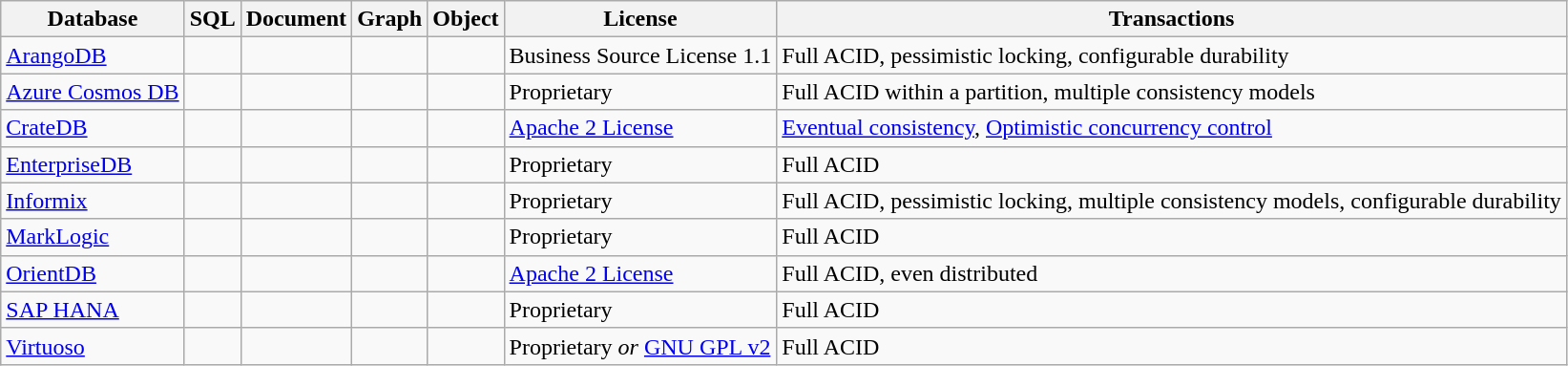<table style="text-align: left;" class="wikitable sortable">
<tr>
<th>Database</th>
<th>SQL</th>
<th>Document</th>
<th>Graph</th>
<th>Object</th>
<th>License</th>
<th>Transactions</th>
</tr>
<tr>
<td><a href='#'>ArangoDB</a></td>
<td></td>
<td></td>
<td></td>
<td></td>
<td>Business Source License 1.1</td>
<td>Full ACID, pessimistic locking, configurable durability</td>
</tr>
<tr>
<td><a href='#'>Azure Cosmos DB</a></td>
<td></td>
<td></td>
<td></td>
<td></td>
<td>Proprietary</td>
<td>Full ACID within a partition, multiple consistency models</td>
</tr>
<tr>
<td><a href='#'>CrateDB</a></td>
<td></td>
<td></td>
<td></td>
<td></td>
<td><a href='#'>Apache 2 License</a></td>
<td><a href='#'>Eventual consistency</a>, <a href='#'>Optimistic concurrency control</a></td>
</tr>
<tr>
<td><a href='#'>EnterpriseDB</a></td>
<td></td>
<td></td>
<td></td>
<td></td>
<td>Proprietary</td>
<td>Full ACID</td>
</tr>
<tr>
<td><a href='#'>Informix</a></td>
<td></td>
<td></td>
<td></td>
<td></td>
<td>Proprietary</td>
<td>Full ACID, pessimistic locking, multiple consistency models, configurable durability</td>
</tr>
<tr>
<td><a href='#'>MarkLogic</a></td>
<td></td>
<td></td>
<td></td>
<td></td>
<td>Proprietary</td>
<td>Full ACID</td>
</tr>
<tr>
<td><a href='#'>OrientDB</a></td>
<td></td>
<td></td>
<td></td>
<td></td>
<td><a href='#'>Apache 2 License</a></td>
<td>Full ACID, even distributed</td>
</tr>
<tr>
<td><a href='#'>SAP HANA</a></td>
<td></td>
<td></td>
<td></td>
<td></td>
<td>Proprietary</td>
<td>Full ACID</td>
</tr>
<tr>
<td><a href='#'>Virtuoso</a></td>
<td></td>
<td></td>
<td></td>
<td></td>
<td>Proprietary <em>or</em> <a href='#'>GNU GPL v2</a></td>
<td>Full ACID</td>
</tr>
</table>
